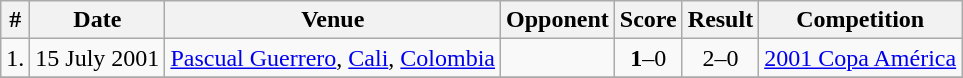<table class="wikitable">
<tr>
<th>#</th>
<th>Date</th>
<th>Venue</th>
<th>Opponent</th>
<th>Score</th>
<th>Result</th>
<th>Competition</th>
</tr>
<tr>
<td>1.</td>
<td>15 July 2001</td>
<td><a href='#'>Pascual Guerrero</a>, <a href='#'>Cali</a>, <a href='#'>Colombia</a></td>
<td></td>
<td align=center><strong>1</strong>–0</td>
<td align=center>2–0</td>
<td><a href='#'>2001 Copa América</a></td>
</tr>
<tr>
</tr>
</table>
